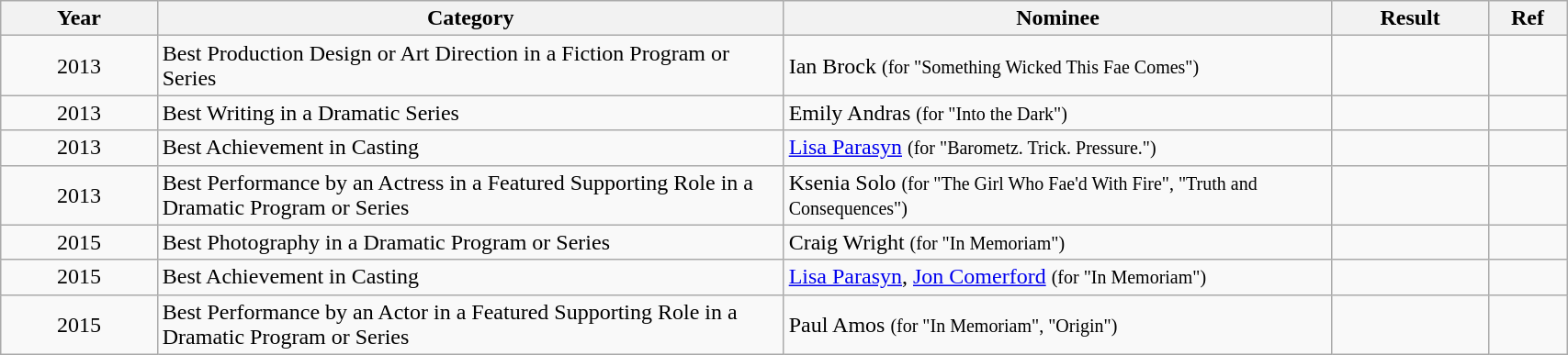<table class="wikitable" style="width:90%;">
<tr>
<th style="width:10%;">Year</th>
<th style="width:40%;">Category</th>
<th style="width:35%;">Nominee</th>
<th style="width:10%;">Result</th>
<th style="width:5%;">Ref</th>
</tr>
<tr>
<td style="text-align:center;">2013</td>
<td>Best Production Design or Art Direction in a Fiction Program or Series</td>
<td>Ian Brock <small>(for "Something Wicked This Fae Comes")</small></td>
<td></td>
<td style="text-align:center;"></td>
</tr>
<tr>
<td style="text-align:center;">2013</td>
<td>Best Writing in a Dramatic Series</td>
<td>Emily Andras <small>(for "Into the Dark")</small></td>
<td></td>
<td style="text-align:center;"></td>
</tr>
<tr>
<td style="text-align:center;">2013</td>
<td>Best Achievement in Casting</td>
<td><a href='#'>Lisa Parasyn</a> <small>(for "Barometz. Trick. Pressure.")</small></td>
<td></td>
<td style="text-align:center;"></td>
</tr>
<tr>
<td style="text-align:center;">2013</td>
<td>Best Performance by an Actress in a Featured Supporting Role in a Dramatic Program or Series</td>
<td>Ksenia Solo <small>(for "The Girl Who Fae'd With Fire", "Truth and Consequences")</small></td>
<td></td>
<td style="text-align:center;"></td>
</tr>
<tr>
<td style="text-align:center;">2015</td>
<td>Best Photography in a Dramatic Program or Series</td>
<td>Craig Wright <small>(for "In Memoriam")</small></td>
<td></td>
<td style="text-align:center;"></td>
</tr>
<tr>
<td style="text-align:center;">2015</td>
<td>Best Achievement in Casting</td>
<td><a href='#'>Lisa Parasyn</a>, <a href='#'>Jon Comerford</a> <small>(for "In Memoriam")</small></td>
<td></td>
<td style="text-align:center;"></td>
</tr>
<tr>
<td style="text-align:center;">2015</td>
<td>Best Performance by an Actor in a Featured Supporting Role in a Dramatic Program or Series</td>
<td>Paul Amos <small>(for "In Memoriam", "Origin")</small></td>
<td></td>
<td style="text-align:center;"></td>
</tr>
</table>
